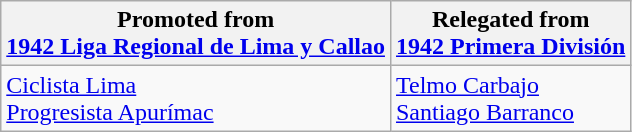<table class="wikitable">
<tr>
<th>Promoted from<br><a href='#'>1942 Liga Regional de Lima y Callao</a></th>
<th>Relegated from<br><a href='#'>1942 Primera División</a></th>
</tr>
<tr>
<td> <a href='#'>Ciclista Lima</a> <br> <a href='#'>Progresista Apurímac</a> </td>
<td> <a href='#'>Telmo Carbajo</a> <br> <a href='#'>Santiago Barranco</a> </td>
</tr>
</table>
